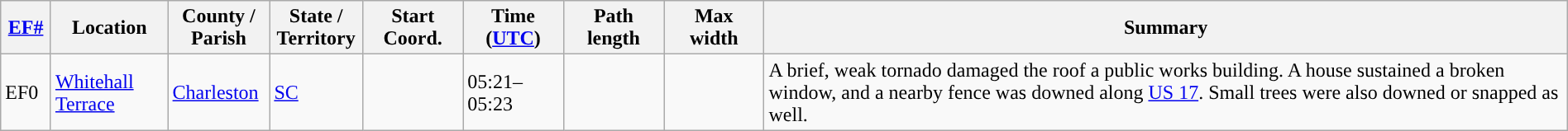<table class="wikitable sortable" style="width:100%;">
<tr>
<th scope="col"  style="width:3%; text-align:center;"><a href='#'>EF#</a></th>
<th scope="col"  style="width:7%; text-align:center;" class="unsortable">Location</th>
<th scope="col"  style="width:6%; text-align:center;" class="unsortable">County / Parish</th>
<th scope="col"  style="width:5%; text-align:center;">State / Territory</th>
<th scope="col"  style="width:6%; text-align:center;">Start Coord.</th>
<th scope="col"  style="width:6%; text-align:center;">Time (<a href='#'>UTC</a>)</th>
<th scope="col"  style="width:6%; text-align:center;">Path length</th>
<th scope="col"  style="width:6%; text-align:center;">Max width</th>
<th scope="col" class="unsortable" style="width:48%; text-align:center;">Summary</th>
</tr>
<tr>
<td>EF0</td>
<td><a href='#'>Whitehall Terrace</a></td>
<td><a href='#'>Charleston</a></td>
<td><a href='#'>SC</a></td>
<td></td>
<td>05:21–05:23</td>
<td></td>
<td></td>
<td>A brief, weak tornado damaged the roof a public works building. A house sustained a broken window, and a nearby fence was downed along <a href='#'>US 17</a>. Small trees were also downed or snapped as well.</td>
</tr>
</table>
